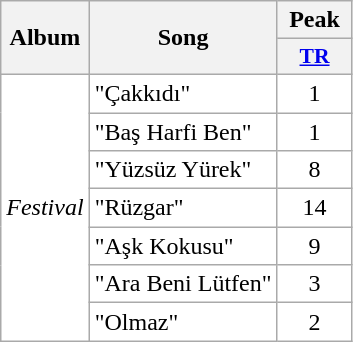<table class="wikitable" ! style="background: #ffffff;">
<tr>
<th scope="col" rowspan="2">Album</th>
<th scope="col" rowspan="2">Song</th>
<th scope="col">Peak</th>
</tr>
<tr>
<th scope="col" style="width:3em;font-size:90%;"><a href='#'>TR</a><br></th>
</tr>
<tr>
<td align="center" rowspan="7"><em>Festival</em></td>
<td align="left">"Çakkıdı"</td>
<td align="center">1</td>
</tr>
<tr>
<td align="left">"Baş Harfi Ben"</td>
<td align="center">1</td>
</tr>
<tr>
<td align="left">"Yüzsüz Yürek"</td>
<td align="center">8</td>
</tr>
<tr>
<td align="left">"Rüzgar"</td>
<td align="center">14</td>
</tr>
<tr>
<td align="left">"Aşk Kokusu"</td>
<td align="center">9</td>
</tr>
<tr>
<td align="left">"Ara Beni Lütfen"</td>
<td align="center">3</td>
</tr>
<tr>
<td align="left">"Olmaz"</td>
<td align="center">2</td>
</tr>
</table>
